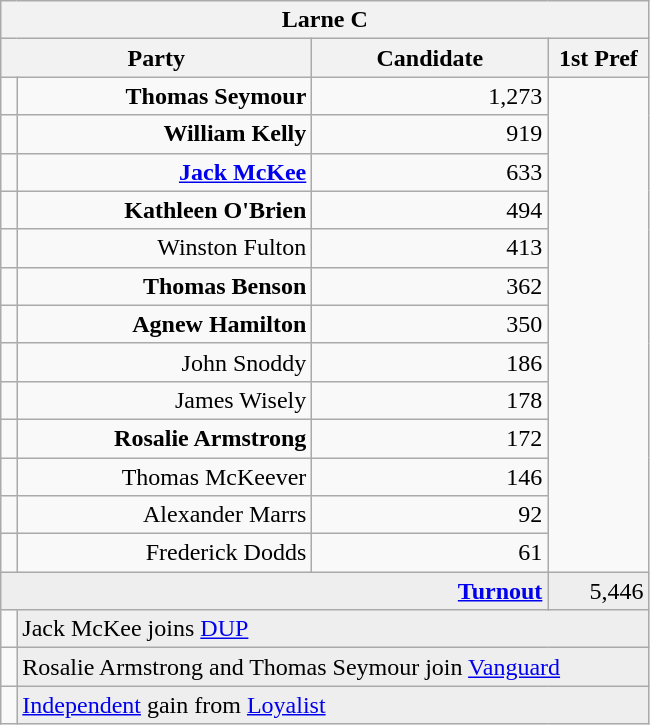<table class="wikitable">
<tr>
<th colspan="4" align="center">Larne C</th>
</tr>
<tr>
<th colspan="2" align="center" width=200>Party</th>
<th width=150>Candidate</th>
<th width=60>1st Pref</th>
</tr>
<tr>
<td></td>
<td align="right"><strong>Thomas Seymour</strong></td>
<td align="right">1,273</td>
</tr>
<tr>
<td></td>
<td align="right"><strong>William Kelly</strong></td>
<td align="right">919</td>
</tr>
<tr>
<td></td>
<td align="right"><strong><a href='#'>Jack McKee</a></strong></td>
<td align="right">633</td>
</tr>
<tr>
<td></td>
<td align="right"><strong>Kathleen O'Brien</strong></td>
<td align="right">494</td>
</tr>
<tr>
<td></td>
<td align="right">Winston Fulton</td>
<td align="right">413</td>
</tr>
<tr>
<td></td>
<td align="right"><strong>Thomas Benson</strong></td>
<td align="right">362</td>
</tr>
<tr>
<td></td>
<td align="right"><strong>Agnew Hamilton</strong></td>
<td align="right">350</td>
</tr>
<tr>
<td></td>
<td align="right">John Snoddy</td>
<td align="right">186</td>
</tr>
<tr>
<td></td>
<td align="right">James Wisely</td>
<td align="right">178</td>
</tr>
<tr>
<td></td>
<td align="right"><strong>Rosalie Armstrong</strong></td>
<td align="right">172</td>
</tr>
<tr>
<td></td>
<td align="right">Thomas McKeever</td>
<td align="right">146</td>
</tr>
<tr>
<td></td>
<td align="right">Alexander Marrs</td>
<td align="right">92</td>
</tr>
<tr>
<td></td>
<td align="right">Frederick Dodds</td>
<td align="right">61</td>
</tr>
<tr bgcolor="EEEEEE">
<td colspan=3 align="right"><strong><a href='#'>Turnout</a></strong></td>
<td align="right">5,446</td>
</tr>
<tr>
<td bgcolor=></td>
<td colspan=3 bgcolor="EEEEEE">Jack McKee joins <a href='#'>DUP</a></td>
</tr>
<tr>
<td bgcolor=></td>
<td colspan=3 bgcolor="EEEEEE">Rosalie Armstrong and Thomas Seymour join <a href='#'>Vanguard</a></td>
</tr>
<tr>
<td bgcolor=></td>
<td colspan=3 bgcolor="EEEEEE"><a href='#'>Independent</a> gain from <a href='#'>Loyalist</a></td>
</tr>
</table>
